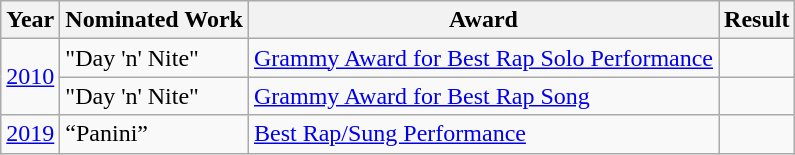<table class="wikitable">
<tr>
<th>Year</th>
<th>Nominated Work</th>
<th>Award</th>
<th>Result</th>
</tr>
<tr>
<td rowspan="2"><a href='#'>2010</a></td>
<td>"Day 'n' Nite"</td>
<td><a href='#'>Grammy Award for Best Rap Solo Performance</a></td>
<td></td>
</tr>
<tr>
<td>"Day 'n' Nite"</td>
<td><a href='#'>Grammy Award for Best Rap Song</a></td>
<td></td>
</tr>
<tr>
<td><a href='#'>2019</a></td>
<td>“Panini”</td>
<td><a href='#'>Best Rap/Sung Performance</a></td>
<td></td>
</tr>
</table>
